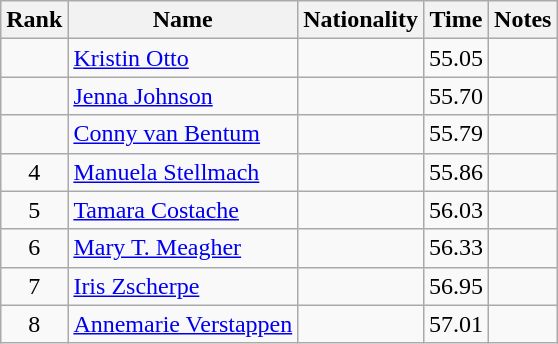<table class="wikitable sortable" style="text-align:center">
<tr>
<th>Rank</th>
<th>Name</th>
<th>Nationality</th>
<th>Time</th>
<th>Notes</th>
</tr>
<tr>
<td></td>
<td align=left><a href='#'>Kristin Otto</a></td>
<td align=left></td>
<td>55.05</td>
<td></td>
</tr>
<tr>
<td></td>
<td align=left><a href='#'>Jenna Johnson</a></td>
<td align=left></td>
<td>55.70</td>
<td></td>
</tr>
<tr>
<td></td>
<td align=left><a href='#'>Conny van Bentum</a></td>
<td align=left></td>
<td>55.79</td>
<td></td>
</tr>
<tr>
<td>4</td>
<td align=left><a href='#'>Manuela Stellmach</a></td>
<td align=left></td>
<td>55.86</td>
<td></td>
</tr>
<tr>
<td>5</td>
<td align=left><a href='#'>Tamara Costache</a></td>
<td align=left></td>
<td>56.03</td>
<td></td>
</tr>
<tr>
<td>6</td>
<td align=left><a href='#'>Mary T. Meagher</a></td>
<td align=left></td>
<td>56.33</td>
<td></td>
</tr>
<tr>
<td>7</td>
<td align=left><a href='#'>Iris Zscherpe</a></td>
<td align=left></td>
<td>56.95</td>
<td></td>
</tr>
<tr>
<td>8</td>
<td align=left><a href='#'>Annemarie Verstappen</a></td>
<td align=left></td>
<td>57.01</td>
<td></td>
</tr>
</table>
